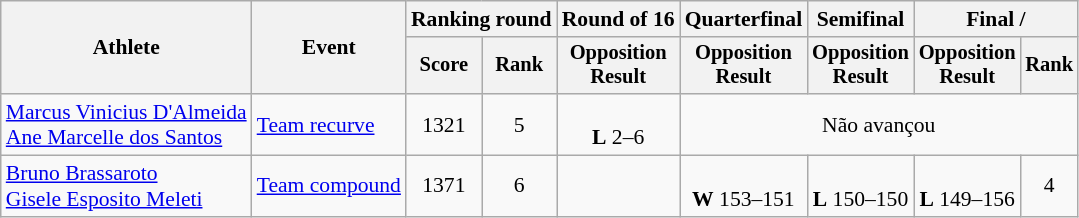<table class=wikitable style=font-size:90%;text-align:center>
<tr>
<th rowspan=2>Athlete</th>
<th rowspan=2>Event</th>
<th colspan=2>Ranking round</th>
<th>Round of 16</th>
<th>Quarterfinal</th>
<th>Semifinal</th>
<th colspan=2>Final / </th>
</tr>
<tr style=font-size:95%>
<th>Score</th>
<th>Rank</th>
<th>Opposition<br>Result</th>
<th>Opposition<br>Result</th>
<th>Opposition<br>Result</th>
<th>Opposition<br>Result</th>
<th>Rank</th>
</tr>
<tr>
<td align=left><a href='#'>Marcus Vinicius D'Almeida</a><br><a href='#'>Ane Marcelle dos Santos</a></td>
<td align=left><a href='#'>Team recurve</a></td>
<td>1321</td>
<td>5</td>
<td><br><strong>L</strong> 2–6</td>
<td colspan=4>Não avançou</td>
</tr>
<tr align=center>
<td align=left><a href='#'>Bruno Brassaroto</a><br><a href='#'>Gisele Esposito Meleti</a></td>
<td align=left><a href='#'>Team compound</a></td>
<td>1371</td>
<td>6</td>
<td></td>
<td><br><strong>W</strong> 153–151</td>
<td><br><strong>L</strong> 150–150</td>
<td><br><strong>L</strong> 149–156</td>
<td>4</td>
</tr>
</table>
